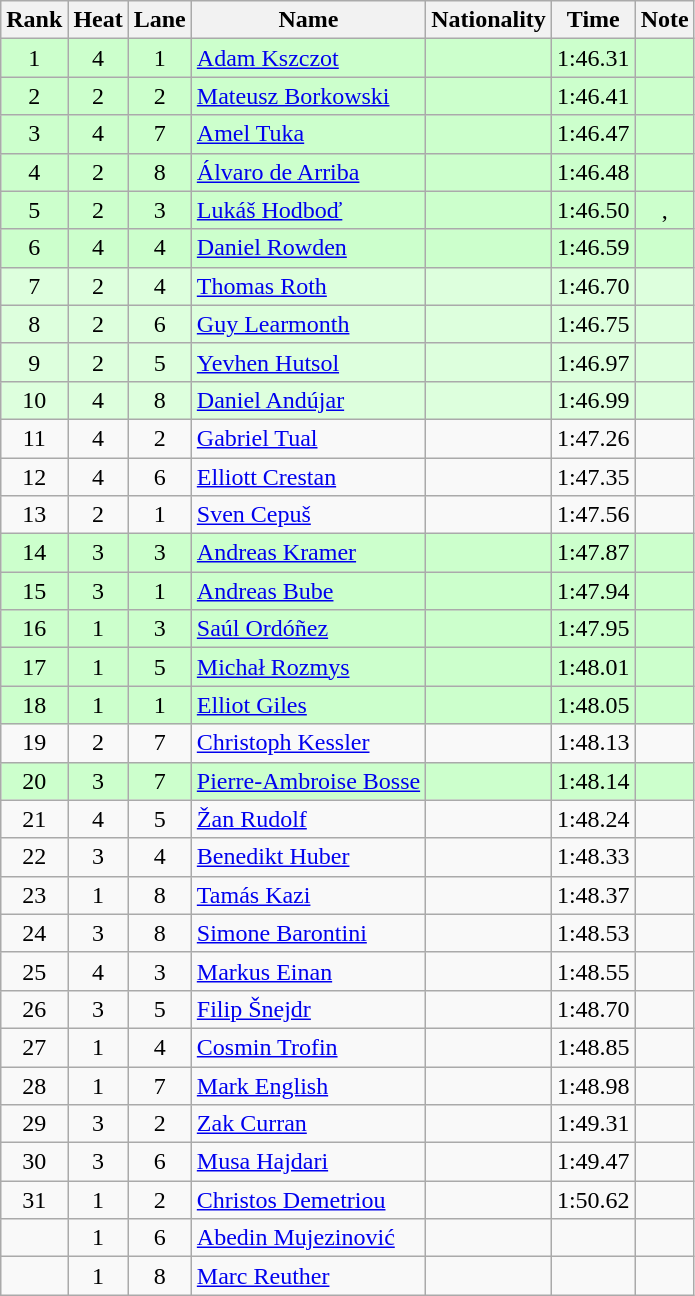<table class="wikitable sortable" style="text-align:center">
<tr>
<th>Rank</th>
<th>Heat</th>
<th>Lane</th>
<th>Name</th>
<th>Nationality</th>
<th>Time</th>
<th>Note</th>
</tr>
<tr bgcolor=ccffcc>
<td>1</td>
<td>4</td>
<td>1</td>
<td align=left><a href='#'>Adam Kszczot</a></td>
<td align=left></td>
<td>1:46.31</td>
<td></td>
</tr>
<tr bgcolor=ccffcc>
<td>2</td>
<td>2</td>
<td>2</td>
<td align=left><a href='#'>Mateusz Borkowski</a></td>
<td align=left></td>
<td>1:46.41</td>
<td></td>
</tr>
<tr bgcolor=ccffcc>
<td>3</td>
<td>4</td>
<td>7</td>
<td align=left><a href='#'>Amel Tuka</a></td>
<td align=left></td>
<td>1:46.47</td>
<td></td>
</tr>
<tr bgcolor=ccffcc>
<td>4</td>
<td>2</td>
<td>8</td>
<td align=left><a href='#'>Álvaro de Arriba</a></td>
<td align=left></td>
<td>1:46.48</td>
<td></td>
</tr>
<tr bgcolor=ccffcc>
<td>5</td>
<td>2</td>
<td>3</td>
<td align=left><a href='#'>Lukáš Hodboď</a></td>
<td align=left></td>
<td>1:46.50</td>
<td>, </td>
</tr>
<tr bgcolor=ccffcc>
<td>6</td>
<td>4</td>
<td>4</td>
<td align=left><a href='#'>Daniel Rowden</a></td>
<td align=left></td>
<td>1:46.59</td>
<td></td>
</tr>
<tr bgcolor=ddffdd>
<td>7</td>
<td>2</td>
<td>4</td>
<td align=left><a href='#'>Thomas Roth</a></td>
<td align=left></td>
<td>1:46.70</td>
<td></td>
</tr>
<tr bgcolor=ddffdd>
<td>8</td>
<td>2</td>
<td>6</td>
<td align=left><a href='#'>Guy Learmonth</a></td>
<td align=left></td>
<td>1:46.75</td>
<td></td>
</tr>
<tr bgcolor=ddffdd>
<td>9</td>
<td>2</td>
<td>5</td>
<td align=left><a href='#'>Yevhen Hutsol</a></td>
<td align=left></td>
<td>1:46.97</td>
<td></td>
</tr>
<tr bgcolor=ddffdd>
<td>10</td>
<td>4</td>
<td>8</td>
<td align=left><a href='#'>Daniel Andújar</a></td>
<td align=left></td>
<td>1:46.99</td>
<td></td>
</tr>
<tr>
<td>11</td>
<td>4</td>
<td>2</td>
<td align=left><a href='#'>Gabriel Tual</a></td>
<td align=left></td>
<td>1:47.26</td>
<td></td>
</tr>
<tr>
<td>12</td>
<td>4</td>
<td>6</td>
<td align=left><a href='#'>Elliott Crestan</a></td>
<td align=left></td>
<td>1:47.35</td>
<td></td>
</tr>
<tr>
<td>13</td>
<td>2</td>
<td>1</td>
<td align=left><a href='#'>Sven Cepuš</a></td>
<td align=left></td>
<td>1:47.56</td>
<td></td>
</tr>
<tr bgcolor=ccffcc>
<td>14</td>
<td>3</td>
<td>3</td>
<td align=left><a href='#'>Andreas Kramer</a></td>
<td align=left></td>
<td>1:47.87</td>
<td></td>
</tr>
<tr bgcolor=ccffcc>
<td>15</td>
<td>3</td>
<td>1</td>
<td align=left><a href='#'>Andreas Bube</a></td>
<td align=left></td>
<td>1:47.94</td>
<td></td>
</tr>
<tr bgcolor=ccffcc>
<td>16</td>
<td>1</td>
<td>3</td>
<td align=left><a href='#'>Saúl Ordóñez</a></td>
<td align=left></td>
<td>1:47.95</td>
<td></td>
</tr>
<tr bgcolor=ccffcc>
<td>17</td>
<td>1</td>
<td>5</td>
<td align=left><a href='#'>Michał Rozmys</a></td>
<td align=left></td>
<td>1:48.01</td>
<td></td>
</tr>
<tr bgcolor=ccffcc>
<td>18</td>
<td>1</td>
<td>1</td>
<td align=left><a href='#'>Elliot Giles</a></td>
<td align=left></td>
<td>1:48.05</td>
<td></td>
</tr>
<tr>
<td>19</td>
<td>2</td>
<td>7</td>
<td align=left><a href='#'>Christoph Kessler</a></td>
<td align=left></td>
<td>1:48.13</td>
<td></td>
</tr>
<tr bgcolor=ccffcc>
<td>20</td>
<td>3</td>
<td>7</td>
<td align=left><a href='#'>Pierre-Ambroise Bosse</a></td>
<td align=left></td>
<td>1:48.14</td>
<td></td>
</tr>
<tr>
<td>21</td>
<td>4</td>
<td>5</td>
<td align=left><a href='#'>Žan Rudolf</a></td>
<td align=left></td>
<td>1:48.24</td>
<td></td>
</tr>
<tr>
<td>22</td>
<td>3</td>
<td>4</td>
<td align=left><a href='#'>Benedikt Huber</a></td>
<td align=left></td>
<td>1:48.33</td>
<td></td>
</tr>
<tr>
<td>23</td>
<td>1</td>
<td>8</td>
<td align=left><a href='#'>Tamás Kazi</a></td>
<td align=left></td>
<td>1:48.37</td>
<td></td>
</tr>
<tr>
<td>24</td>
<td>3</td>
<td>8</td>
<td align=left><a href='#'>Simone Barontini</a></td>
<td align=left></td>
<td>1:48.53</td>
<td></td>
</tr>
<tr>
<td>25</td>
<td>4</td>
<td>3</td>
<td align=left><a href='#'>Markus Einan</a></td>
<td align=left></td>
<td>1:48.55</td>
<td></td>
</tr>
<tr>
<td>26</td>
<td>3</td>
<td>5</td>
<td align=left><a href='#'>Filip Šnejdr</a></td>
<td align=left></td>
<td>1:48.70</td>
<td></td>
</tr>
<tr>
<td>27</td>
<td>1</td>
<td>4</td>
<td align=left><a href='#'>Cosmin Trofin</a></td>
<td align=left></td>
<td>1:48.85</td>
<td></td>
</tr>
<tr>
<td>28</td>
<td>1</td>
<td>7</td>
<td align=left><a href='#'>Mark English</a></td>
<td align=left></td>
<td>1:48.98</td>
<td></td>
</tr>
<tr>
<td>29</td>
<td>3</td>
<td>2</td>
<td align=left><a href='#'>Zak Curran</a></td>
<td align=left></td>
<td>1:49.31</td>
<td></td>
</tr>
<tr>
<td>30</td>
<td>3</td>
<td>6</td>
<td align=left><a href='#'>Musa Hajdari</a></td>
<td align=left></td>
<td>1:49.47</td>
<td></td>
</tr>
<tr>
<td>31</td>
<td>1</td>
<td>2</td>
<td align=left><a href='#'>Christos Demetriou</a></td>
<td align=left></td>
<td>1:50.62</td>
<td></td>
</tr>
<tr>
<td></td>
<td>1</td>
<td>6</td>
<td align=left><a href='#'>Abedin Mujezinović</a></td>
<td align=left></td>
<td></td>
<td></td>
</tr>
<tr>
<td></td>
<td>1</td>
<td>8</td>
<td align=left><a href='#'>Marc Reuther</a></td>
<td align=left></td>
<td></td>
<td></td>
</tr>
</table>
